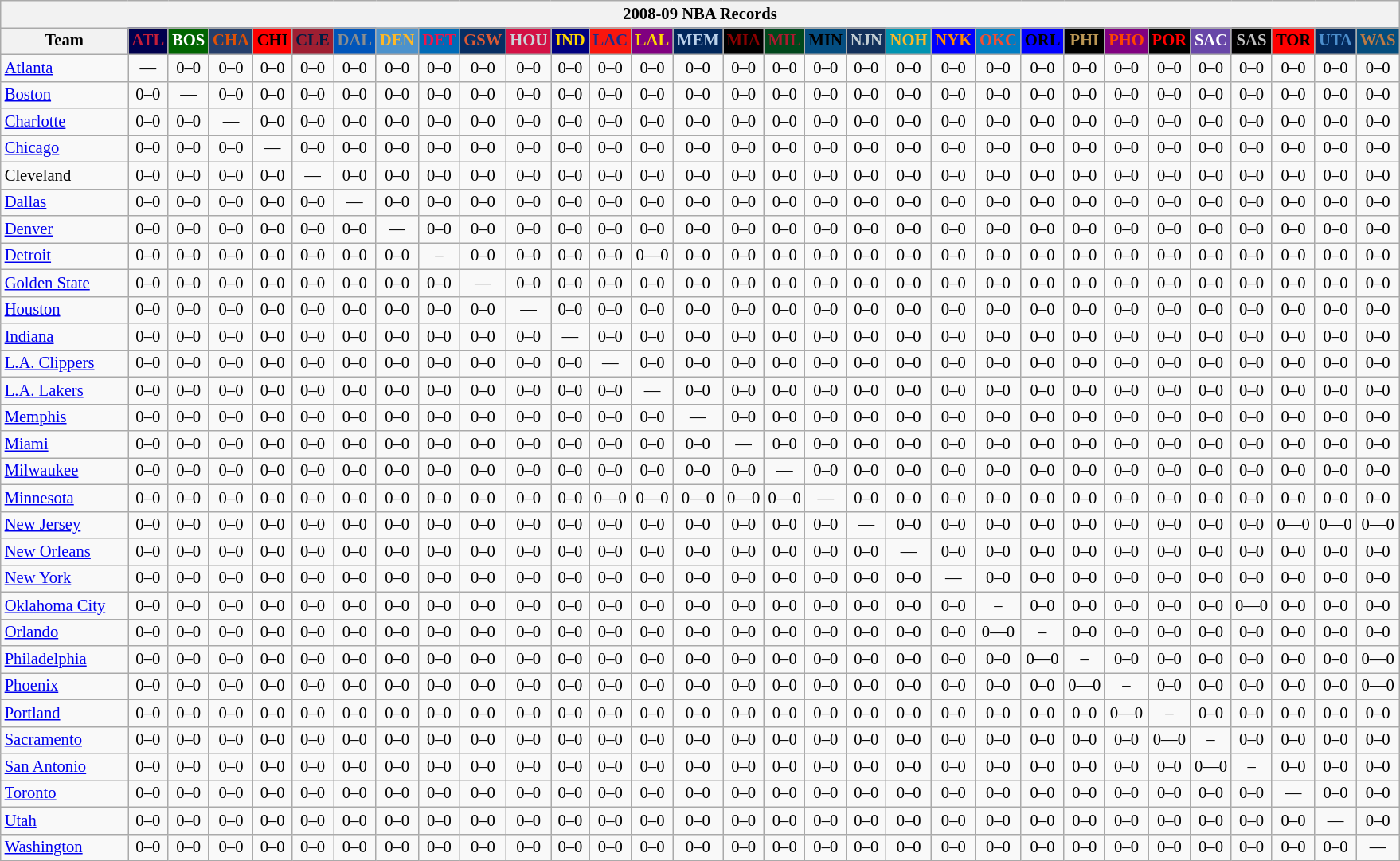<table class="wikitable" style="font-size:86%; text-align:center;">
<tr>
<th colspan=31>2008-09 NBA Records</th>
</tr>
<tr>
<th width=100>Team</th>
<th style="background:#00004d;color:#C41E3a;width=35">ATL</th>
<th style="background:#006400;color:#FFFFFF;width=35">BOS</th>
<th style="background:#253E6A;color:#DF5106;width=35">CHA</th>
<th style="background:#FF0000;color:#000000;width=35">CHI</th>
<th style="background:#9F1F32;color:#001D43;width=35">CLE</th>
<th style="background:#0055BA;color:#898D8F;width=35">DAL</th>
<th style="background:#4C92CC;color:#FDB827;width=35">DEN</th>
<th style="background:#006BB7;color:#ED164B;width=35">DET</th>
<th style="background:#072E63;color:#DC5A34;width=35">GSW</th>
<th style="background:#D31145;color:#CBD4D8;width=35">HOU</th>
<th style="background:#000080;color:#FFD700;width=35">IND</th>
<th style="background:#F9160D;color:#1A2E8B;width=35">LAC</th>
<th style="background:#800080;color:#FFD700;width=35">LAL</th>
<th style="background:#00265B;color:#BAD1EB;width=35">MEM</th>
<th style="background:#000000;color:#8B0000;width=35">MIA</th>
<th style="background:#00471B;color:#AC1A2F;width=35">MIL</th>
<th style="background:#044D80;color:#000000;width=35">MIN</th>
<th style="background:#12305B;color:#C4CED4;width=35">NJN</th>
<th style="background:#0093B1;color:#FDB827;width=35">NOH</th>
<th style="background:#0000FF;color:#FF8C00;width=35">NYK</th>
<th style="background:#007DC3;color:#F05033;width=35">OKC</th>
<th style="background:#0000FF;color:#000000;width=35">ORL</th>
<th style="background:#000000;color:#BB9754;width=35">PHI</th>
<th style="background:#800080;color:#FF4500;width=35">PHO</th>
<th style="background:#000000;color:#FF0000;width=35">POR</th>
<th style="background:#6846A8;color:#FFFFFF;width=35">SAC</th>
<th style="background:#000000;color:#C0C0C0;width=35">SAS</th>
<th style="background:#FF0000;color:#000000;width=35">TOR</th>
<th style="background:#042A5C;color:#4C8ECC;width=35">UTA</th>
<th style="background:#044D7D;color:#BC7A44;width=35">WAS</th>
</tr>
<tr>
<td style="text-align:left;"><a href='#'>Atlanta</a></td>
<td>—</td>
<td>0–0</td>
<td>0–0</td>
<td>0–0</td>
<td>0–0</td>
<td>0–0</td>
<td>0–0</td>
<td>0–0</td>
<td>0–0</td>
<td>0–0</td>
<td>0–0</td>
<td>0–0</td>
<td>0–0</td>
<td>0–0</td>
<td>0–0</td>
<td>0–0</td>
<td>0–0</td>
<td>0–0</td>
<td>0–0</td>
<td>0–0</td>
<td>0–0</td>
<td>0–0</td>
<td>0–0</td>
<td>0–0</td>
<td>0–0</td>
<td>0–0</td>
<td>0–0</td>
<td>0–0</td>
<td>0–0</td>
<td>0–0</td>
</tr>
<tr>
<td style="text-align:left;"><a href='#'>Boston</a></td>
<td>0–0</td>
<td>—</td>
<td>0–0</td>
<td>0–0</td>
<td>0–0</td>
<td>0–0</td>
<td>0–0</td>
<td>0–0</td>
<td>0–0</td>
<td>0–0</td>
<td>0–0</td>
<td>0–0</td>
<td>0–0</td>
<td>0–0</td>
<td>0–0</td>
<td>0–0</td>
<td>0–0</td>
<td>0–0</td>
<td>0–0</td>
<td>0–0</td>
<td>0–0</td>
<td>0–0</td>
<td>0–0</td>
<td>0–0</td>
<td>0–0</td>
<td>0–0</td>
<td>0–0</td>
<td>0–0</td>
<td>0–0</td>
<td>0–0</td>
</tr>
<tr>
<td style="text-align:left;"><a href='#'>Charlotte</a></td>
<td>0–0</td>
<td>0–0</td>
<td>—</td>
<td>0–0</td>
<td>0–0</td>
<td>0–0</td>
<td>0–0</td>
<td>0–0</td>
<td>0–0</td>
<td>0–0</td>
<td>0–0</td>
<td>0–0</td>
<td>0–0</td>
<td>0–0</td>
<td>0–0</td>
<td>0–0</td>
<td>0–0</td>
<td>0–0</td>
<td>0–0</td>
<td>0–0</td>
<td>0–0</td>
<td>0–0</td>
<td>0–0</td>
<td>0–0</td>
<td>0–0</td>
<td>0–0</td>
<td>0–0</td>
<td>0–0</td>
<td>0–0</td>
<td>0–0</td>
</tr>
<tr>
<td style="text-align:left;"><a href='#'>Chicago</a></td>
<td>0–0</td>
<td>0–0</td>
<td>0–0</td>
<td>—</td>
<td>0–0</td>
<td>0–0</td>
<td>0–0</td>
<td>0–0</td>
<td>0–0</td>
<td>0–0</td>
<td>0–0</td>
<td>0–0</td>
<td>0–0</td>
<td>0–0</td>
<td>0–0</td>
<td>0–0</td>
<td>0–0</td>
<td>0–0</td>
<td>0–0</td>
<td>0–0</td>
<td>0–0</td>
<td>0–0</td>
<td>0–0</td>
<td>0–0</td>
<td>0–0</td>
<td>0–0</td>
<td>0–0</td>
<td>0–0</td>
<td>0–0</td>
<td>0–0</td>
</tr>
<tr>
<td style="text-align:left;">Cleveland</td>
<td>0–0</td>
<td>0–0</td>
<td>0–0</td>
<td>0–0</td>
<td>—</td>
<td>0–0</td>
<td>0–0</td>
<td>0–0</td>
<td>0–0</td>
<td>0–0</td>
<td>0–0</td>
<td>0–0</td>
<td>0–0</td>
<td>0–0</td>
<td>0–0</td>
<td>0–0</td>
<td>0–0</td>
<td>0–0</td>
<td>0–0</td>
<td>0–0</td>
<td>0–0</td>
<td>0–0</td>
<td>0–0</td>
<td>0–0</td>
<td>0–0</td>
<td>0–0</td>
<td>0–0</td>
<td>0–0</td>
<td>0–0</td>
<td>0–0</td>
</tr>
<tr>
<td style="text-align:left;"><a href='#'>Dallas</a></td>
<td>0–0</td>
<td>0–0</td>
<td>0–0</td>
<td>0–0</td>
<td>0–0</td>
<td>—</td>
<td>0–0</td>
<td>0–0</td>
<td>0–0</td>
<td>0–0</td>
<td>0–0</td>
<td>0–0</td>
<td>0–0</td>
<td>0–0</td>
<td>0–0</td>
<td>0–0</td>
<td>0–0</td>
<td>0–0</td>
<td>0–0</td>
<td>0–0</td>
<td>0–0</td>
<td>0–0</td>
<td>0–0</td>
<td>0–0</td>
<td>0–0</td>
<td>0–0</td>
<td>0–0</td>
<td>0–0</td>
<td>0–0</td>
<td>0–0</td>
</tr>
<tr>
<td style="text-align:left;"><a href='#'>Denver</a></td>
<td>0–0</td>
<td>0–0</td>
<td>0–0</td>
<td>0–0</td>
<td>0–0</td>
<td>0–0</td>
<td>—</td>
<td>0–0</td>
<td>0–0</td>
<td>0–0</td>
<td>0–0</td>
<td>0–0</td>
<td>0–0</td>
<td>0–0</td>
<td>0–0</td>
<td>0–0</td>
<td>0–0</td>
<td>0–0</td>
<td>0–0</td>
<td>0–0</td>
<td>0–0</td>
<td>0–0</td>
<td>0–0</td>
<td>0–0</td>
<td>0–0</td>
<td>0–0</td>
<td>0–0</td>
<td>0–0</td>
<td>0–0</td>
<td>0–0</td>
</tr>
<tr>
<td style="text-align:left;"><a href='#'>Detroit</a></td>
<td>0–0</td>
<td>0–0</td>
<td>0–0</td>
<td>0–0</td>
<td>0–0</td>
<td>0–0</td>
<td>0–0</td>
<td>–</td>
<td>0–0</td>
<td>0–0</td>
<td>0–0</td>
<td>0–0</td>
<td>0—0</td>
<td>0–0</td>
<td>0–0</td>
<td>0–0</td>
<td>0–0</td>
<td>0–0</td>
<td>0–0</td>
<td>0–0</td>
<td>0–0</td>
<td>0–0</td>
<td>0–0</td>
<td>0–0</td>
<td>0–0</td>
<td>0–0</td>
<td>0–0</td>
<td>0–0</td>
<td>0–0</td>
<td>0–0</td>
</tr>
<tr>
<td style="text-align:left;"><a href='#'>Golden State</a></td>
<td>0–0</td>
<td>0–0</td>
<td>0–0</td>
<td>0–0</td>
<td>0–0</td>
<td>0–0</td>
<td>0–0</td>
<td>0–0</td>
<td>—</td>
<td>0–0</td>
<td>0–0</td>
<td>0–0</td>
<td>0–0</td>
<td>0–0</td>
<td>0–0</td>
<td>0–0</td>
<td>0–0</td>
<td>0–0</td>
<td>0–0</td>
<td>0–0</td>
<td>0–0</td>
<td>0–0</td>
<td>0–0</td>
<td>0–0</td>
<td>0–0</td>
<td>0–0</td>
<td>0–0</td>
<td>0–0</td>
<td>0–0</td>
<td>0–0</td>
</tr>
<tr>
<td style="text-align:left;"><a href='#'>Houston</a></td>
<td>0–0</td>
<td>0–0</td>
<td>0–0</td>
<td>0–0</td>
<td>0–0</td>
<td>0–0</td>
<td>0–0</td>
<td>0–0</td>
<td>0–0</td>
<td>—</td>
<td>0–0</td>
<td>0–0</td>
<td>0–0</td>
<td>0–0</td>
<td>0–0</td>
<td>0–0</td>
<td>0–0</td>
<td>0–0</td>
<td>0–0</td>
<td>0–0</td>
<td>0–0</td>
<td>0–0</td>
<td>0–0</td>
<td>0–0</td>
<td>0–0</td>
<td>0–0</td>
<td>0–0</td>
<td>0–0</td>
<td>0–0</td>
<td>0–0</td>
</tr>
<tr>
<td style="text-align:left;"><a href='#'>Indiana</a></td>
<td>0–0</td>
<td>0–0</td>
<td>0–0</td>
<td>0–0</td>
<td>0–0</td>
<td>0–0</td>
<td>0–0</td>
<td>0–0</td>
<td>0–0</td>
<td>0–0</td>
<td>—</td>
<td>0–0</td>
<td>0–0</td>
<td>0–0</td>
<td>0–0</td>
<td>0–0</td>
<td>0–0</td>
<td>0–0</td>
<td>0–0</td>
<td>0–0</td>
<td>0–0</td>
<td>0–0</td>
<td>0–0</td>
<td>0–0</td>
<td>0–0</td>
<td>0–0</td>
<td>0–0</td>
<td>0–0</td>
<td>0–0</td>
<td>0–0</td>
</tr>
<tr>
<td style="text-align:left;"><a href='#'>L.A. Clippers</a></td>
<td>0–0</td>
<td>0–0</td>
<td>0–0</td>
<td>0–0</td>
<td>0–0</td>
<td>0–0</td>
<td>0–0</td>
<td>0–0</td>
<td>0–0</td>
<td>0–0</td>
<td>0–0</td>
<td>—</td>
<td>0–0</td>
<td>0–0</td>
<td>0–0</td>
<td>0–0</td>
<td>0–0</td>
<td>0–0</td>
<td>0–0</td>
<td>0–0</td>
<td>0–0</td>
<td>0–0</td>
<td>0–0</td>
<td>0–0</td>
<td>0–0</td>
<td>0–0</td>
<td>0–0</td>
<td>0–0</td>
<td>0–0</td>
<td>0–0</td>
</tr>
<tr>
<td style="text-align:left;"><a href='#'>L.A. Lakers</a></td>
<td>0–0</td>
<td>0–0</td>
<td>0–0</td>
<td>0–0</td>
<td>0–0</td>
<td>0–0</td>
<td>0–0</td>
<td>0–0</td>
<td>0–0</td>
<td>0–0</td>
<td>0–0</td>
<td>0–0</td>
<td>—</td>
<td>0–0</td>
<td>0–0</td>
<td>0–0</td>
<td>0–0</td>
<td>0–0</td>
<td>0–0</td>
<td>0–0</td>
<td>0–0</td>
<td>0–0</td>
<td>0–0</td>
<td>0–0</td>
<td>0–0</td>
<td>0–0</td>
<td>0–0</td>
<td>0–0</td>
<td>0–0</td>
<td>0–0</td>
</tr>
<tr>
<td style="text-align:left;"><a href='#'>Memphis</a></td>
<td>0–0</td>
<td>0–0</td>
<td>0–0</td>
<td>0–0</td>
<td>0–0</td>
<td>0–0</td>
<td>0–0</td>
<td>0–0</td>
<td>0–0</td>
<td>0–0</td>
<td>0–0</td>
<td>0–0</td>
<td>0–0</td>
<td>—</td>
<td>0–0</td>
<td>0–0</td>
<td>0–0</td>
<td>0–0</td>
<td>0–0</td>
<td>0–0</td>
<td>0–0</td>
<td>0–0</td>
<td>0–0</td>
<td>0–0</td>
<td>0–0</td>
<td>0–0</td>
<td>0–0</td>
<td>0–0</td>
<td>0–0</td>
<td>0–0</td>
</tr>
<tr>
<td style="text-align:left;"><a href='#'>Miami</a></td>
<td>0–0</td>
<td>0–0</td>
<td>0–0</td>
<td>0–0</td>
<td>0–0</td>
<td>0–0</td>
<td>0–0</td>
<td>0–0</td>
<td>0–0</td>
<td>0–0</td>
<td>0–0</td>
<td>0–0</td>
<td>0–0</td>
<td>0–0</td>
<td>—</td>
<td>0–0</td>
<td>0–0</td>
<td>0–0</td>
<td>0–0</td>
<td>0–0</td>
<td>0–0</td>
<td>0–0</td>
<td>0–0</td>
<td>0–0</td>
<td>0–0</td>
<td>0–0</td>
<td>0–0</td>
<td>0–0</td>
<td>0–0</td>
<td>0–0</td>
</tr>
<tr>
<td style="text-align:left;"><a href='#'>Milwaukee</a></td>
<td>0–0</td>
<td>0–0</td>
<td>0–0</td>
<td>0–0</td>
<td>0–0</td>
<td>0–0</td>
<td>0–0</td>
<td>0–0</td>
<td>0–0</td>
<td>0–0</td>
<td>0–0</td>
<td>0–0</td>
<td>0–0</td>
<td>0–0</td>
<td>0–0</td>
<td>—</td>
<td>0–0</td>
<td>0–0</td>
<td>0–0</td>
<td>0–0</td>
<td>0–0</td>
<td>0–0</td>
<td>0–0</td>
<td>0–0</td>
<td>0–0</td>
<td>0–0</td>
<td>0–0</td>
<td>0–0</td>
<td>0–0</td>
<td>0–0</td>
</tr>
<tr>
<td style="text-align:left;"><a href='#'>Minnesota</a></td>
<td>0–0</td>
<td>0–0</td>
<td>0–0</td>
<td>0–0</td>
<td>0–0</td>
<td>0–0</td>
<td>0–0</td>
<td>0–0</td>
<td>0–0</td>
<td>0–0</td>
<td>0–0</td>
<td>0—0</td>
<td>0—0</td>
<td>0—0</td>
<td>0—0</td>
<td>0—0</td>
<td>—</td>
<td>0–0</td>
<td>0–0</td>
<td>0–0</td>
<td>0–0</td>
<td>0–0</td>
<td>0–0</td>
<td>0–0</td>
<td>0–0</td>
<td>0–0</td>
<td>0–0</td>
<td>0–0</td>
<td>0–0</td>
<td>0–0</td>
</tr>
<tr>
<td style="text-align:left;"><a href='#'>New Jersey</a></td>
<td>0–0</td>
<td>0–0</td>
<td>0–0</td>
<td>0–0</td>
<td>0–0</td>
<td>0–0</td>
<td>0–0</td>
<td>0–0</td>
<td>0–0</td>
<td>0–0</td>
<td>0–0</td>
<td>0–0</td>
<td>0–0</td>
<td>0–0</td>
<td>0–0</td>
<td>0–0</td>
<td>0–0</td>
<td>—</td>
<td>0–0</td>
<td>0–0</td>
<td>0–0</td>
<td>0–0</td>
<td>0–0</td>
<td>0–0</td>
<td>0–0</td>
<td>0–0</td>
<td>0–0</td>
<td>0—0</td>
<td>0—0</td>
<td>0—0</td>
</tr>
<tr>
<td style="text-align:left;"><a href='#'>New Orleans</a></td>
<td>0–0</td>
<td>0–0</td>
<td>0–0</td>
<td>0–0</td>
<td>0–0</td>
<td>0–0</td>
<td>0–0</td>
<td>0–0</td>
<td>0–0</td>
<td>0–0</td>
<td>0–0</td>
<td>0–0</td>
<td>0–0</td>
<td>0–0</td>
<td>0–0</td>
<td>0–0</td>
<td>0–0</td>
<td>0–0</td>
<td>—</td>
<td>0–0</td>
<td>0–0</td>
<td>0–0</td>
<td>0–0</td>
<td>0–0</td>
<td>0–0</td>
<td>0–0</td>
<td>0–0</td>
<td>0–0</td>
<td>0–0</td>
<td>0–0</td>
</tr>
<tr>
<td style="text-align:left;"><a href='#'>New York</a></td>
<td>0–0</td>
<td>0–0</td>
<td>0–0</td>
<td>0–0</td>
<td>0–0</td>
<td>0–0</td>
<td>0–0</td>
<td>0–0</td>
<td>0–0</td>
<td>0–0</td>
<td>0–0</td>
<td>0–0</td>
<td>0–0</td>
<td>0–0</td>
<td>0–0</td>
<td>0–0</td>
<td>0–0</td>
<td>0–0</td>
<td>0–0</td>
<td>—</td>
<td>0–0</td>
<td>0–0</td>
<td>0–0</td>
<td>0–0</td>
<td>0–0</td>
<td>0–0</td>
<td>0–0</td>
<td>0–0</td>
<td>0–0</td>
<td>0–0</td>
</tr>
<tr>
<td style="text-align:left;"><a href='#'>Oklahoma City</a></td>
<td>0–0</td>
<td>0–0</td>
<td>0–0</td>
<td>0–0</td>
<td>0–0</td>
<td>0–0</td>
<td>0–0</td>
<td>0–0</td>
<td>0–0</td>
<td>0–0</td>
<td>0–0</td>
<td>0–0</td>
<td>0–0</td>
<td>0–0</td>
<td>0–0</td>
<td>0–0</td>
<td>0–0</td>
<td>0–0</td>
<td>0–0</td>
<td>0–0</td>
<td>–</td>
<td>0–0</td>
<td>0–0</td>
<td>0–0</td>
<td>0–0</td>
<td>0–0</td>
<td>0—0</td>
<td>0–0</td>
<td>0–0</td>
<td>0–0</td>
</tr>
<tr>
<td style="text-align:left;"><a href='#'>Orlando</a></td>
<td>0–0</td>
<td>0–0</td>
<td>0–0</td>
<td>0–0</td>
<td>0–0</td>
<td>0–0</td>
<td>0–0</td>
<td>0–0</td>
<td>0–0</td>
<td>0–0</td>
<td>0–0</td>
<td>0–0</td>
<td>0–0</td>
<td>0–0</td>
<td>0–0</td>
<td>0–0</td>
<td>0–0</td>
<td>0–0</td>
<td>0–0</td>
<td>0–0</td>
<td>0—0</td>
<td>–</td>
<td>0–0</td>
<td>0–0</td>
<td>0–0</td>
<td>0–0</td>
<td>0–0</td>
<td>0–0</td>
<td>0–0</td>
<td>0–0</td>
</tr>
<tr>
<td style="text-align:left;"><a href='#'>Philadelphia</a></td>
<td>0–0</td>
<td>0–0</td>
<td>0–0</td>
<td>0–0</td>
<td>0–0</td>
<td>0–0</td>
<td>0–0</td>
<td>0–0</td>
<td>0–0</td>
<td>0–0</td>
<td>0–0</td>
<td>0–0</td>
<td>0–0</td>
<td>0–0</td>
<td>0–0</td>
<td>0–0</td>
<td>0–0</td>
<td>0–0</td>
<td>0–0</td>
<td>0–0</td>
<td>0–0</td>
<td>0—0</td>
<td>–</td>
<td>0–0</td>
<td>0–0</td>
<td>0–0</td>
<td>0–0</td>
<td>0–0</td>
<td>0–0</td>
<td>0—0</td>
</tr>
<tr>
<td style="text-align:left;"><a href='#'>Phoenix</a></td>
<td>0–0</td>
<td>0–0</td>
<td>0–0</td>
<td>0–0</td>
<td>0–0</td>
<td>0–0</td>
<td>0–0</td>
<td>0–0</td>
<td>0–0</td>
<td>0–0</td>
<td>0–0</td>
<td>0–0</td>
<td>0–0</td>
<td>0–0</td>
<td>0–0</td>
<td>0–0</td>
<td>0–0</td>
<td>0–0</td>
<td>0–0</td>
<td>0–0</td>
<td>0–0</td>
<td>0–0</td>
<td>0—0</td>
<td>–</td>
<td>0–0</td>
<td>0–0</td>
<td>0–0</td>
<td>0–0</td>
<td>0–0</td>
<td>0—0</td>
</tr>
<tr>
<td style="text-align:left;"><a href='#'>Portland</a></td>
<td>0–0</td>
<td>0–0</td>
<td>0–0</td>
<td>0–0</td>
<td>0–0</td>
<td>0–0</td>
<td>0–0</td>
<td>0–0</td>
<td>0–0</td>
<td>0–0</td>
<td>0–0</td>
<td>0–0</td>
<td>0–0</td>
<td>0–0</td>
<td>0–0</td>
<td>0–0</td>
<td>0–0</td>
<td>0–0</td>
<td>0–0</td>
<td>0–0</td>
<td>0–0</td>
<td>0–0</td>
<td>0–0</td>
<td>0—0</td>
<td>–</td>
<td>0–0</td>
<td>0–0</td>
<td>0–0</td>
<td>0–0</td>
<td>0–0</td>
</tr>
<tr>
<td style="text-align:left;"><a href='#'>Sacramento</a></td>
<td>0–0</td>
<td>0–0</td>
<td>0–0</td>
<td>0–0</td>
<td>0–0</td>
<td>0–0</td>
<td>0–0</td>
<td>0–0</td>
<td>0–0</td>
<td>0–0</td>
<td>0–0</td>
<td>0–0</td>
<td>0–0</td>
<td>0–0</td>
<td>0–0</td>
<td>0–0</td>
<td>0–0</td>
<td>0–0</td>
<td>0–0</td>
<td>0–0</td>
<td>0–0</td>
<td>0–0</td>
<td>0–0</td>
<td>0–0</td>
<td>0—0</td>
<td>–</td>
<td>0–0</td>
<td>0–0</td>
<td>0–0</td>
<td>0–0</td>
</tr>
<tr>
<td style="text-align:left;"><a href='#'>San Antonio</a></td>
<td>0–0</td>
<td>0–0</td>
<td>0–0</td>
<td>0–0</td>
<td>0–0</td>
<td>0–0</td>
<td>0–0</td>
<td>0–0</td>
<td>0–0</td>
<td>0–0</td>
<td>0–0</td>
<td>0–0</td>
<td>0–0</td>
<td>0–0</td>
<td>0–0</td>
<td>0–0</td>
<td>0–0</td>
<td>0–0</td>
<td>0–0</td>
<td>0–0</td>
<td>0–0</td>
<td>0–0</td>
<td>0–0</td>
<td>0–0</td>
<td>0–0</td>
<td>0—0</td>
<td>–</td>
<td>0–0</td>
<td>0–0</td>
<td>0–0</td>
</tr>
<tr>
<td style="text-align:left;"><a href='#'>Toronto</a></td>
<td>0–0</td>
<td>0–0</td>
<td>0–0</td>
<td>0–0</td>
<td>0–0</td>
<td>0–0</td>
<td>0–0</td>
<td>0–0</td>
<td>0–0</td>
<td>0–0</td>
<td>0–0</td>
<td>0–0</td>
<td>0–0</td>
<td>0–0</td>
<td>0–0</td>
<td>0–0</td>
<td>0–0</td>
<td>0–0</td>
<td>0–0</td>
<td>0–0</td>
<td>0–0</td>
<td>0–0</td>
<td>0–0</td>
<td>0–0</td>
<td>0–0</td>
<td>0–0</td>
<td>0–0</td>
<td>—</td>
<td>0–0</td>
<td>0–0</td>
</tr>
<tr>
<td style="text-align:left;"><a href='#'>Utah</a></td>
<td>0–0</td>
<td>0–0</td>
<td>0–0</td>
<td>0–0</td>
<td>0–0</td>
<td>0–0</td>
<td>0–0</td>
<td>0–0</td>
<td>0–0</td>
<td>0–0</td>
<td>0–0</td>
<td>0–0</td>
<td>0–0</td>
<td>0–0</td>
<td>0–0</td>
<td>0–0</td>
<td>0–0</td>
<td>0–0</td>
<td>0–0</td>
<td>0–0</td>
<td>0–0</td>
<td>0–0</td>
<td>0–0</td>
<td>0–0</td>
<td>0–0</td>
<td>0–0</td>
<td>0–0</td>
<td>0–0</td>
<td>—</td>
<td>0–0</td>
</tr>
<tr>
<td style="text-align:left;"><a href='#'>Washington</a></td>
<td>0–0</td>
<td>0–0</td>
<td>0–0</td>
<td>0–0</td>
<td>0–0</td>
<td>0–0</td>
<td>0–0</td>
<td>0–0</td>
<td>0–0</td>
<td>0–0</td>
<td>0–0</td>
<td>0–0</td>
<td>0–0</td>
<td>0–0</td>
<td>0–0</td>
<td>0–0</td>
<td>0–0</td>
<td>0–0</td>
<td>0–0</td>
<td>0–0</td>
<td>0–0</td>
<td>0–0</td>
<td>0–0</td>
<td>0–0</td>
<td>0–0</td>
<td>0–0</td>
<td>0–0</td>
<td>0–0</td>
<td>0–0</td>
<td>—</td>
</tr>
</table>
